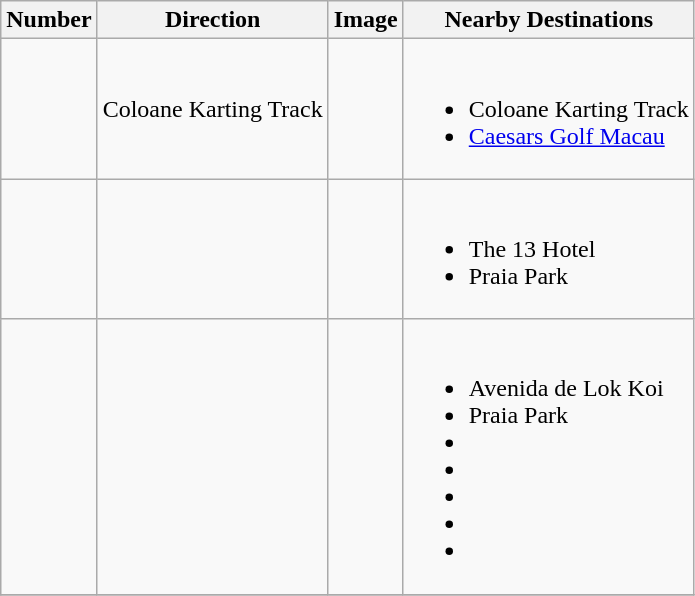<table class="wikitable">
<tr>
<th>Number</th>
<th>Direction</th>
<th>Image</th>
<th>Nearby Destinations</th>
</tr>
<tr>
<td></td>
<td align="center">Coloane Karting Track</td>
<td align="center"></td>
<td><br><ul><li>Coloane Karting Track</li><li><a href='#'>Caesars Golf Macau</a></li></ul></td>
</tr>
<tr>
<td></td>
<td align="center"></td>
<td align="center"></td>
<td><br><ul><li>The 13 Hotel</li><li>Praia Park</li></ul></td>
</tr>
<tr>
<td></td>
<td align="center"></td>
<td align="center"></td>
<td><br><ul><li>Avenida de Lok Koi</li><li>Praia Park</li><li></li><li></li><li></li><li></li><li></li></ul></td>
</tr>
<tr>
</tr>
</table>
